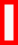<table class="wikitable" style="border: 3px solid red">
<tr>
<td><br></td>
</tr>
</table>
